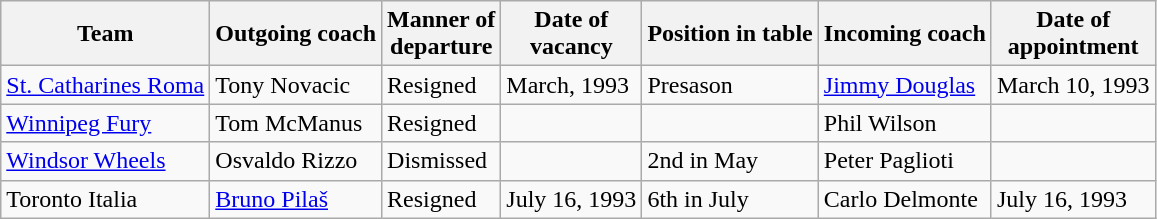<table class="wikitable sortable">
<tr>
<th>Team</th>
<th>Outgoing coach</th>
<th>Manner of <br> departure</th>
<th>Date of <br> vacancy</th>
<th>Position in table</th>
<th>Incoming coach</th>
<th>Date of <br> appointment</th>
</tr>
<tr>
<td><a href='#'>St. Catharines Roma</a></td>
<td>Tony Novacic</td>
<td>Resigned</td>
<td>March, 1993</td>
<td>Presason</td>
<td><a href='#'>Jimmy Douglas</a></td>
<td>March 10, 1993</td>
</tr>
<tr>
<td><a href='#'>Winnipeg Fury</a></td>
<td>Tom McManus</td>
<td>Resigned</td>
<td></td>
<td></td>
<td> Phil Wilson</td>
<td></td>
</tr>
<tr>
<td><a href='#'>Windsor Wheels</a></td>
<td>Osvaldo Rizzo</td>
<td>Dismissed</td>
<td></td>
<td>2nd in May</td>
<td> Peter Paglioti</td>
<td></td>
</tr>
<tr>
<td>Toronto Italia</td>
<td> <a href='#'>Bruno Pilaš</a></td>
<td>Resigned</td>
<td>July 16, 1993</td>
<td>6th in July</td>
<td>Carlo Delmonte</td>
<td>July 16, 1993</td>
</tr>
</table>
